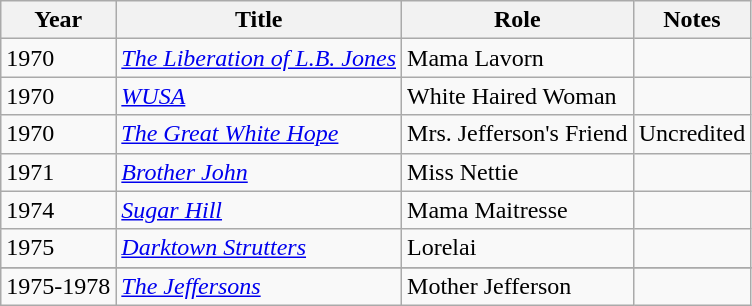<table class="wikitable">
<tr>
<th>Year</th>
<th>Title</th>
<th>Role</th>
<th>Notes</th>
</tr>
<tr>
<td>1970</td>
<td><em><a href='#'>The Liberation of L.B. Jones</a></em></td>
<td>Mama Lavorn</td>
<td></td>
</tr>
<tr>
<td>1970</td>
<td><em><a href='#'>WUSA</a></em></td>
<td>White Haired Woman</td>
<td></td>
</tr>
<tr>
<td>1970</td>
<td><em><a href='#'>The Great White Hope</a></em></td>
<td>Mrs. Jefferson's Friend</td>
<td>Uncredited</td>
</tr>
<tr>
<td>1971</td>
<td><em><a href='#'>Brother John</a></em></td>
<td>Miss Nettie</td>
<td></td>
</tr>
<tr>
<td>1974</td>
<td><em><a href='#'>Sugar Hill</a></em></td>
<td>Mama Maitresse</td>
<td></td>
</tr>
<tr>
<td>1975</td>
<td><em><a href='#'>Darktown Strutters</a></em></td>
<td>Lorelai</td>
<td></td>
</tr>
<tr>
</tr>
<tr>
<td>1975-1978</td>
<td><em><a href='#'>The Jeffersons</a></em></td>
<td>Mother Jefferson</td>
<td></td>
</tr>
</table>
